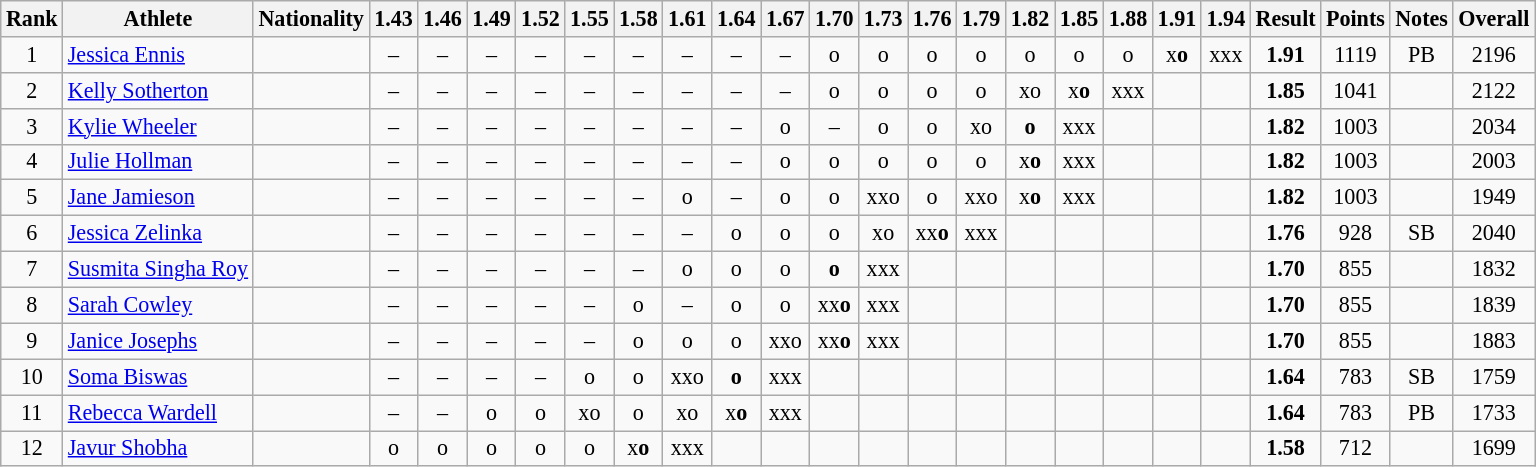<table class="wikitable sortable" style="text-align:center;font-size:92%">
<tr>
<th>Rank</th>
<th>Athlete</th>
<th>Nationality</th>
<th>1.43</th>
<th>1.46</th>
<th>1.49</th>
<th>1.52</th>
<th>1.55</th>
<th>1.58</th>
<th>1.61</th>
<th>1.64</th>
<th>1.67</th>
<th>1.70</th>
<th>1.73</th>
<th>1.76</th>
<th>1.79</th>
<th>1.82</th>
<th>1.85</th>
<th>1.88</th>
<th>1.91</th>
<th>1.94</th>
<th>Result</th>
<th>Points</th>
<th>Notes</th>
<th>Overall</th>
</tr>
<tr>
<td>1</td>
<td align="left"><a href='#'>Jessica Ennis</a></td>
<td align=left></td>
<td>–</td>
<td>–</td>
<td>–</td>
<td>–</td>
<td>–</td>
<td>–</td>
<td>–</td>
<td>–</td>
<td>–</td>
<td>o</td>
<td>o</td>
<td>o</td>
<td>o</td>
<td>o</td>
<td>o</td>
<td>o</td>
<td>x<strong>o</strong></td>
<td>xxx</td>
<td><strong>1.91</strong></td>
<td>1119</td>
<td>PB</td>
<td>2196</td>
</tr>
<tr>
<td>2</td>
<td align="left"><a href='#'>Kelly Sotherton</a></td>
<td align=left></td>
<td>–</td>
<td>–</td>
<td>–</td>
<td>–</td>
<td>–</td>
<td>–</td>
<td>–</td>
<td>–</td>
<td>–</td>
<td>o</td>
<td>o</td>
<td>o</td>
<td>o</td>
<td>xo</td>
<td>x<strong>o</strong></td>
<td>xxx</td>
<td></td>
<td></td>
<td><strong>1.85</strong></td>
<td>1041</td>
<td></td>
<td>2122</td>
</tr>
<tr>
<td>3</td>
<td align="left"><a href='#'>Kylie Wheeler</a></td>
<td align=left></td>
<td>–</td>
<td>–</td>
<td>–</td>
<td>–</td>
<td>–</td>
<td>–</td>
<td>–</td>
<td>–</td>
<td>o</td>
<td>–</td>
<td>o</td>
<td>o</td>
<td>xo</td>
<td><strong>o</strong></td>
<td>xxx</td>
<td></td>
<td></td>
<td></td>
<td><strong>1.82</strong></td>
<td>1003</td>
<td></td>
<td>2034</td>
</tr>
<tr>
<td>4</td>
<td align="left"><a href='#'>Julie Hollman</a></td>
<td align=left></td>
<td>–</td>
<td>–</td>
<td>–</td>
<td>–</td>
<td>–</td>
<td>–</td>
<td>–</td>
<td>–</td>
<td>o</td>
<td>o</td>
<td>o</td>
<td>o</td>
<td>o</td>
<td>x<strong>o</strong></td>
<td>xxx</td>
<td></td>
<td></td>
<td></td>
<td><strong>1.82</strong></td>
<td>1003</td>
<td></td>
<td>2003</td>
</tr>
<tr>
<td>5</td>
<td align="left"><a href='#'>Jane Jamieson</a></td>
<td align=left></td>
<td>–</td>
<td>–</td>
<td>–</td>
<td>–</td>
<td>–</td>
<td>–</td>
<td>o</td>
<td>–</td>
<td>o</td>
<td>o</td>
<td>xxo</td>
<td>o</td>
<td>xxo</td>
<td>x<strong>o</strong></td>
<td>xxx</td>
<td></td>
<td></td>
<td></td>
<td><strong>1.82</strong></td>
<td>1003</td>
<td></td>
<td>1949</td>
</tr>
<tr>
<td>6</td>
<td align="left"><a href='#'>Jessica Zelinka</a></td>
<td align=left></td>
<td>–</td>
<td>–</td>
<td>–</td>
<td>–</td>
<td>–</td>
<td>–</td>
<td>–</td>
<td>o</td>
<td>o</td>
<td>o</td>
<td>xo</td>
<td>xx<strong>o</strong></td>
<td>xxx</td>
<td></td>
<td></td>
<td></td>
<td></td>
<td></td>
<td><strong>1.76</strong></td>
<td>928</td>
<td>SB</td>
<td>2040</td>
</tr>
<tr>
<td>7</td>
<td align="left"><a href='#'>Susmita Singha Roy</a></td>
<td align=left></td>
<td>–</td>
<td>–</td>
<td>–</td>
<td>–</td>
<td>–</td>
<td>–</td>
<td>o</td>
<td>o</td>
<td>o</td>
<td><strong>o</strong></td>
<td>xxx</td>
<td></td>
<td></td>
<td></td>
<td></td>
<td></td>
<td></td>
<td></td>
<td><strong>1.70</strong></td>
<td>855</td>
<td></td>
<td>1832</td>
</tr>
<tr>
<td>8</td>
<td align="left"><a href='#'>Sarah Cowley</a></td>
<td align=left></td>
<td>–</td>
<td>–</td>
<td>–</td>
<td>–</td>
<td>–</td>
<td>o</td>
<td>–</td>
<td>o</td>
<td>o</td>
<td>xx<strong>o</strong></td>
<td>xxx</td>
<td></td>
<td></td>
<td></td>
<td></td>
<td></td>
<td></td>
<td></td>
<td><strong>1.70</strong></td>
<td>855</td>
<td></td>
<td>1839</td>
</tr>
<tr>
<td>9</td>
<td align="left"><a href='#'>Janice Josephs</a></td>
<td align=left></td>
<td>–</td>
<td>–</td>
<td>–</td>
<td>–</td>
<td>–</td>
<td>o</td>
<td>o</td>
<td>o</td>
<td>xxo</td>
<td>xx<strong>o</strong></td>
<td>xxx</td>
<td></td>
<td></td>
<td></td>
<td></td>
<td></td>
<td></td>
<td></td>
<td><strong>1.70</strong></td>
<td>855</td>
<td></td>
<td>1883</td>
</tr>
<tr>
<td>10</td>
<td align="left"><a href='#'>Soma Biswas</a></td>
<td align=left></td>
<td>–</td>
<td>–</td>
<td>–</td>
<td>–</td>
<td>o</td>
<td>o</td>
<td>xxo</td>
<td><strong>o</strong></td>
<td>xxx</td>
<td></td>
<td></td>
<td></td>
<td></td>
<td></td>
<td></td>
<td></td>
<td></td>
<td></td>
<td><strong>1.64</strong></td>
<td>783</td>
<td>SB</td>
<td>1759</td>
</tr>
<tr>
<td>11</td>
<td align="left"><a href='#'>Rebecca Wardell</a></td>
<td align=left></td>
<td>–</td>
<td>–</td>
<td>o</td>
<td>o</td>
<td>xo</td>
<td>o</td>
<td>xo</td>
<td>x<strong>o</strong></td>
<td>xxx</td>
<td></td>
<td></td>
<td></td>
<td></td>
<td></td>
<td></td>
<td></td>
<td></td>
<td></td>
<td><strong>1.64</strong></td>
<td>783</td>
<td>PB</td>
<td>1733</td>
</tr>
<tr>
<td>12</td>
<td align="left"><a href='#'>Javur Shobha</a></td>
<td align=left></td>
<td>o</td>
<td>o</td>
<td>o</td>
<td>o</td>
<td>o</td>
<td>x<strong>o</strong></td>
<td>xxx</td>
<td></td>
<td></td>
<td></td>
<td></td>
<td></td>
<td></td>
<td></td>
<td></td>
<td></td>
<td></td>
<td></td>
<td><strong>1.58</strong></td>
<td>712</td>
<td></td>
<td>1699</td>
</tr>
</table>
